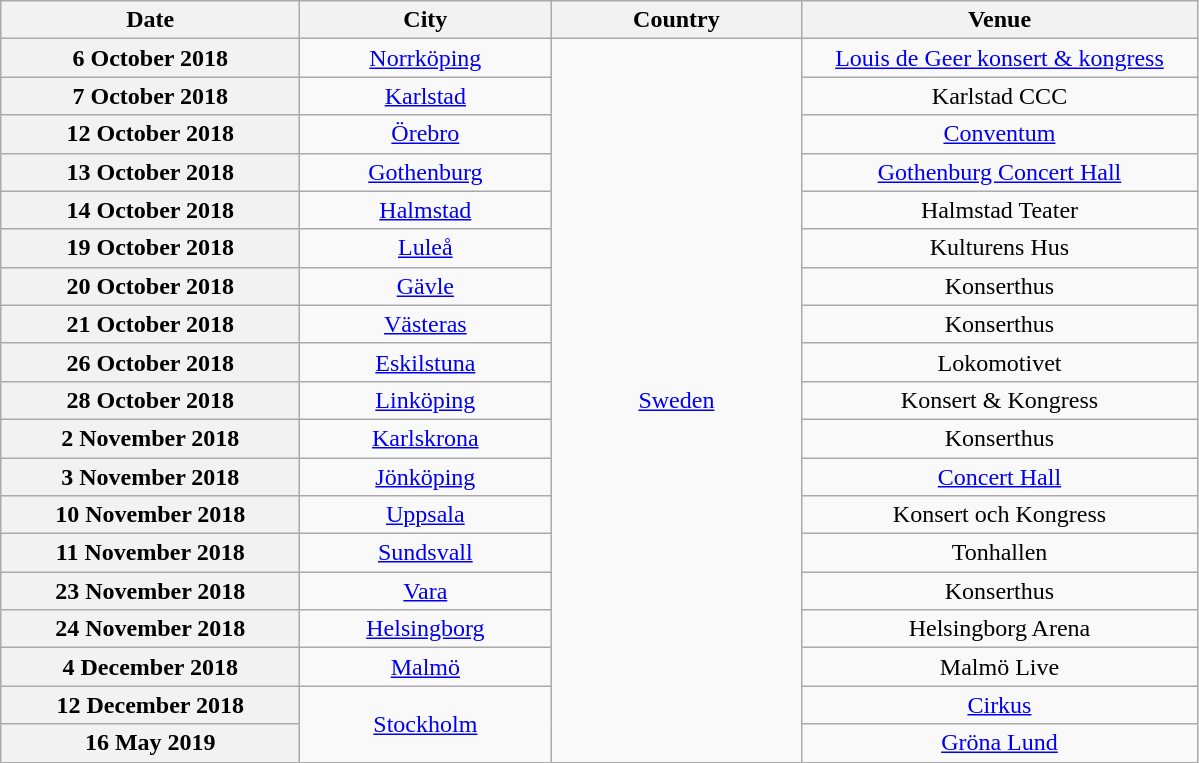<table class="wikitable plainrowheaders" style="text-align:center;">
<tr>
<th scope="col" style="width:12em;">Date</th>
<th scope="col" style="width:10em;">City</th>
<th scope="col" style="width:10em;">Country</th>
<th scope="col" style="width:16em;">Venue</th>
</tr>
<tr>
<th scope="row">6 October 2018</th>
<td><a href='#'>Norrköping</a></td>
<td rowspan="20"><a href='#'>Sweden</a></td>
<td><a href='#'>Louis de Geer konsert & kongress</a></td>
</tr>
<tr>
<th scope="row">7 October 2018</th>
<td><a href='#'>Karlstad</a></td>
<td>Karlstad CCC</td>
</tr>
<tr>
<th scope="row">12 October 2018</th>
<td><a href='#'>Örebro</a></td>
<td><a href='#'>Conventum</a></td>
</tr>
<tr>
<th scope="row">13 October 2018</th>
<td><a href='#'>Gothenburg</a></td>
<td><a href='#'>Gothenburg Concert Hall</a></td>
</tr>
<tr>
<th scope="row">14 October 2018</th>
<td><a href='#'>Halmstad</a></td>
<td>Halmstad Teater</td>
</tr>
<tr>
<th scope="row">19 October 2018</th>
<td><a href='#'>Luleå</a></td>
<td>Kulturens Hus</td>
</tr>
<tr>
<th scope="row">20 October 2018</th>
<td><a href='#'>Gävle</a></td>
<td>Konserthus</td>
</tr>
<tr>
<th scope="row">21 October 2018</th>
<td><a href='#'>Västeras</a></td>
<td>Konserthus</td>
</tr>
<tr>
<th scope="row">26 October 2018</th>
<td><a href='#'>Eskilstuna</a></td>
<td>Lokomotivet</td>
</tr>
<tr>
<th scope="row">28 October 2018</th>
<td><a href='#'>Linköping</a></td>
<td>Konsert & Kongress</td>
</tr>
<tr>
<th scope="row">2 November 2018</th>
<td><a href='#'>Karlskrona</a></td>
<td>Konserthus</td>
</tr>
<tr>
<th scope="row">3 November 2018</th>
<td><a href='#'>Jönköping</a></td>
<td><a href='#'>Concert Hall</a></td>
</tr>
<tr>
<th scope="row">10 November 2018</th>
<td><a href='#'>Uppsala</a></td>
<td>Konsert och Kongress</td>
</tr>
<tr>
<th scope="row">11 November 2018</th>
<td><a href='#'>Sundsvall</a></td>
<td>Tonhallen</td>
</tr>
<tr>
<th scope="row">23 November 2018</th>
<td><a href='#'>Vara</a></td>
<td>Konserthus</td>
</tr>
<tr>
<th scope="row">24 November 2018</th>
<td><a href='#'>Helsingborg</a></td>
<td>Helsingborg Arena</td>
</tr>
<tr>
<th scope="row">4 December 2018</th>
<td><a href='#'>Malmö</a></td>
<td>Malmö Live</td>
</tr>
<tr>
<th scope="row">12 December 2018</th>
<td rowspan="2"><a href='#'>Stockholm</a></td>
<td><a href='#'>Cirkus</a></td>
</tr>
<tr>
<th scope="row">16 May 2019</th>
<td><a href='#'>Gröna Lund</a></td>
</tr>
</table>
